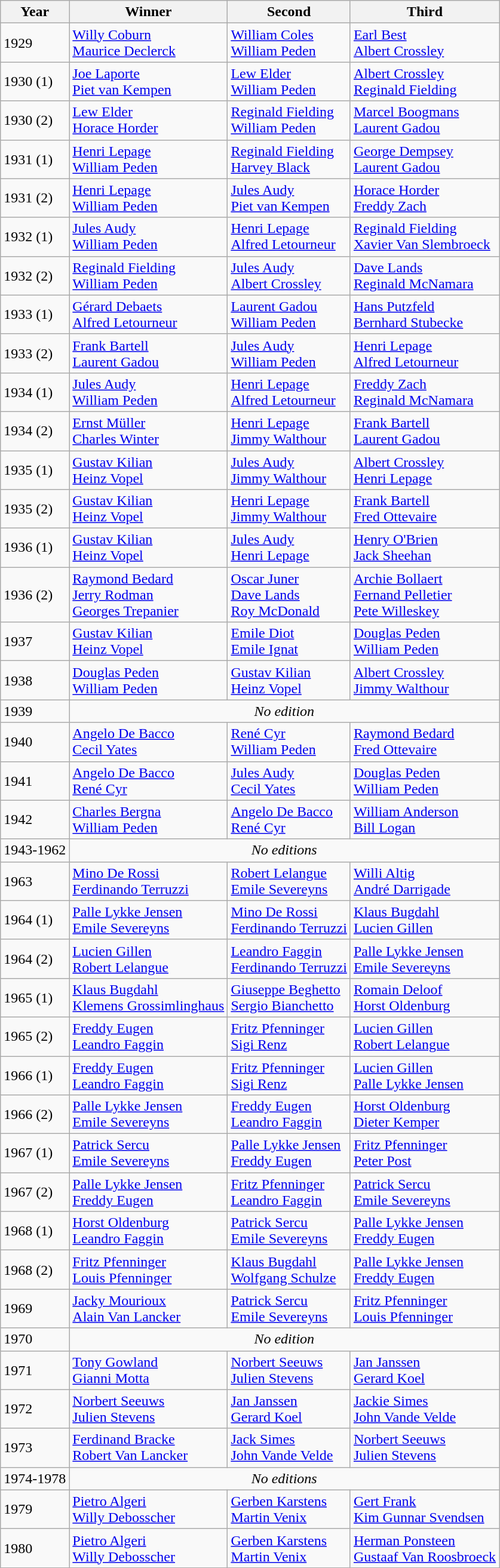<table class="wikitable">
<tr>
<th>Year</th>
<th>Winner</th>
<th>Second</th>
<th>Third</th>
</tr>
<tr>
<td>1929</td>
<td> <a href='#'>Willy Coburn</a><br> <a href='#'>Maurice Declerck</a></td>
<td> <a href='#'>William Coles</a><br> <a href='#'>William Peden</a></td>
<td> <a href='#'>Earl Best</a><br> <a href='#'>Albert Crossley</a></td>
</tr>
<tr>
<td>1930 (1)</td>
<td> <a href='#'>Joe Laporte</a><br> <a href='#'>Piet van Kempen</a></td>
<td> <a href='#'>Lew Elder</a><br> <a href='#'>William Peden</a></td>
<td> <a href='#'>Albert Crossley</a><br> <a href='#'>Reginald Fielding</a></td>
</tr>
<tr>
<td>1930 (2)</td>
<td> <a href='#'>Lew Elder</a><br> <a href='#'>Horace Horder</a></td>
<td> <a href='#'>Reginald Fielding</a><br> <a href='#'>William Peden</a></td>
<td> <a href='#'>Marcel Boogmans</a><br> <a href='#'>Laurent Gadou</a></td>
</tr>
<tr>
<td>1931 (1)</td>
<td> <a href='#'>Henri Lepage</a><br> <a href='#'>William Peden</a></td>
<td> <a href='#'>Reginald Fielding</a><br> <a href='#'>Harvey Black</a></td>
<td> <a href='#'>George Dempsey</a><br> <a href='#'>Laurent Gadou</a></td>
</tr>
<tr>
<td>1931 (2)</td>
<td> <a href='#'>Henri Lepage</a><br> <a href='#'>William Peden</a></td>
<td> <a href='#'>Jules Audy</a><br> <a href='#'>Piet van Kempen</a></td>
<td> <a href='#'>Horace Horder</a><br> <a href='#'>Freddy Zach</a></td>
</tr>
<tr>
<td>1932 (1)</td>
<td> <a href='#'>Jules Audy</a><br> <a href='#'>William Peden</a></td>
<td> <a href='#'>Henri Lepage</a><br> <a href='#'>Alfred Letourneur</a></td>
<td> <a href='#'>Reginald Fielding</a><br> <a href='#'>Xavier Van Slembroeck</a></td>
</tr>
<tr>
<td>1932 (2)</td>
<td> <a href='#'>Reginald Fielding</a><br> <a href='#'>William Peden</a></td>
<td> <a href='#'>Jules Audy</a><br> <a href='#'>Albert Crossley</a></td>
<td> <a href='#'>Dave Lands</a><br> <a href='#'>Reginald McNamara</a></td>
</tr>
<tr>
<td>1933 (1)</td>
<td> <a href='#'>Gérard Debaets</a><br> <a href='#'>Alfred Letourneur</a></td>
<td> <a href='#'>Laurent Gadou</a><br> <a href='#'>William Peden</a></td>
<td> <a href='#'>Hans Putzfeld</a><br> <a href='#'>Bernhard Stubecke</a></td>
</tr>
<tr>
<td>1933 (2)</td>
<td> <a href='#'>Frank Bartell</a><br> <a href='#'>Laurent Gadou</a></td>
<td> <a href='#'>Jules Audy</a><br> <a href='#'>William Peden</a></td>
<td> <a href='#'>Henri Lepage</a><br> <a href='#'>Alfred Letourneur</a></td>
</tr>
<tr>
<td>1934 (1)</td>
<td> <a href='#'>Jules Audy</a><br> <a href='#'>William Peden</a></td>
<td> <a href='#'>Henri Lepage</a><br> <a href='#'>Alfred Letourneur</a></td>
<td> <a href='#'>Freddy Zach</a><br> <a href='#'>Reginald McNamara</a></td>
</tr>
<tr>
<td>1934 (2)</td>
<td> <a href='#'>Ernst Müller</a><br> <a href='#'>Charles Winter</a></td>
<td> <a href='#'>Henri Lepage</a><br> <a href='#'>Jimmy Walthour</a></td>
<td> <a href='#'>Frank Bartell</a><br> <a href='#'>Laurent Gadou</a></td>
</tr>
<tr>
<td>1935 (1)</td>
<td> <a href='#'>Gustav Kilian</a><br> <a href='#'>Heinz Vopel</a></td>
<td> <a href='#'>Jules Audy</a><br> <a href='#'>Jimmy Walthour</a></td>
<td> <a href='#'>Albert Crossley</a><br> <a href='#'>Henri Lepage</a></td>
</tr>
<tr>
<td>1935 (2)</td>
<td> <a href='#'>Gustav Kilian</a><br> <a href='#'>Heinz Vopel</a></td>
<td> <a href='#'>Henri Lepage</a><br> <a href='#'>Jimmy Walthour</a></td>
<td> <a href='#'>Frank Bartell</a><br> <a href='#'>Fred Ottevaire</a></td>
</tr>
<tr>
<td>1936 (1)</td>
<td> <a href='#'>Gustav Kilian</a><br> <a href='#'>Heinz Vopel</a></td>
<td> <a href='#'>Jules Audy</a><br> <a href='#'>Henri Lepage</a></td>
<td> <a href='#'>Henry O'Brien</a><br> <a href='#'>Jack Sheehan</a></td>
</tr>
<tr>
<td>1936 (2)</td>
<td> <a href='#'>Raymond Bedard</a><br> <a href='#'>Jerry Rodman</a><br> <a href='#'>Georges Trepanier</a></td>
<td> <a href='#'>Oscar Juner</a><br> <a href='#'>Dave Lands</a><br> <a href='#'>Roy McDonald</a></td>
<td> <a href='#'>Archie Bollaert</a><br> <a href='#'>Fernand Pelletier</a><br> <a href='#'>Pete Willeskey</a></td>
</tr>
<tr>
<td>1937</td>
<td> <a href='#'>Gustav Kilian</a><br> <a href='#'>Heinz Vopel</a></td>
<td> <a href='#'>Emile Diot</a><br> <a href='#'>Emile Ignat</a></td>
<td> <a href='#'>Douglas Peden</a><br> <a href='#'>William Peden</a></td>
</tr>
<tr>
<td>1938</td>
<td> <a href='#'>Douglas Peden</a><br> <a href='#'>William Peden</a></td>
<td> <a href='#'>Gustav Kilian</a><br> <a href='#'>Heinz Vopel</a></td>
<td> <a href='#'>Albert Crossley</a><br> <a href='#'>Jimmy Walthour</a></td>
</tr>
<tr>
<td>1939</td>
<td colspan="3" align="center"><em>No edition</em></td>
</tr>
<tr>
<td>1940</td>
<td> <a href='#'>Angelo De Bacco</a><br> <a href='#'>Cecil Yates</a></td>
<td> <a href='#'>René Cyr</a><br> <a href='#'>William Peden</a></td>
<td> <a href='#'>Raymond Bedard</a><br> <a href='#'>Fred Ottevaire</a></td>
</tr>
<tr>
<td>1941</td>
<td> <a href='#'>Angelo De Bacco</a><br> <a href='#'>René Cyr</a></td>
<td> <a href='#'>Jules Audy</a><br> <a href='#'>Cecil Yates</a></td>
<td> <a href='#'>Douglas Peden</a><br> <a href='#'>William Peden</a></td>
</tr>
<tr>
<td>1942</td>
<td> <a href='#'>Charles Bergna</a><br> <a href='#'>William Peden</a></td>
<td> <a href='#'>Angelo De Bacco</a><br> <a href='#'>René Cyr</a></td>
<td> <a href='#'>William Anderson</a><br> <a href='#'>Bill Logan</a></td>
</tr>
<tr>
<td>1943-1962</td>
<td colspan="3" align="center"><em>No editions</em></td>
</tr>
<tr>
<td>1963</td>
<td> <a href='#'>Mino De Rossi</a><br> <a href='#'>Ferdinando Terruzzi</a></td>
<td> <a href='#'>Robert Lelangue</a><br> <a href='#'>Emile Severeyns</a></td>
<td> <a href='#'>Willi Altig</a><br> <a href='#'>André Darrigade</a></td>
</tr>
<tr>
<td>1964 (1)</td>
<td> <a href='#'>Palle Lykke Jensen</a><br> <a href='#'>Emile Severeyns</a></td>
<td> <a href='#'>Mino De Rossi</a><br> <a href='#'>Ferdinando Terruzzi</a></td>
<td> <a href='#'>Klaus Bugdahl</a><br> <a href='#'>Lucien Gillen</a></td>
</tr>
<tr>
<td>1964 (2)</td>
<td> <a href='#'>Lucien Gillen</a><br> <a href='#'>Robert Lelangue</a></td>
<td> <a href='#'>Leandro Faggin</a><br> <a href='#'>Ferdinando Terruzzi</a></td>
<td> <a href='#'>Palle Lykke Jensen</a><br> <a href='#'>Emile Severeyns</a></td>
</tr>
<tr>
<td>1965 (1)</td>
<td> <a href='#'>Klaus Bugdahl</a><br> <a href='#'>Klemens Grossimlinghaus</a></td>
<td> <a href='#'>Giuseppe Beghetto</a><br> <a href='#'>Sergio Bianchetto</a></td>
<td> <a href='#'>Romain Deloof</a><br> <a href='#'>Horst Oldenburg</a></td>
</tr>
<tr>
<td>1965 (2)</td>
<td> <a href='#'>Freddy Eugen</a><br> <a href='#'>Leandro Faggin</a></td>
<td> <a href='#'>Fritz Pfenninger</a><br> <a href='#'>Sigi Renz</a></td>
<td> <a href='#'>Lucien Gillen</a><br> <a href='#'>Robert Lelangue</a></td>
</tr>
<tr>
<td>1966 (1)</td>
<td> <a href='#'>Freddy Eugen</a><br> <a href='#'>Leandro Faggin</a></td>
<td> <a href='#'>Fritz Pfenninger</a><br> <a href='#'>Sigi Renz</a></td>
<td> <a href='#'>Lucien Gillen</a><br> <a href='#'>Palle Lykke Jensen</a></td>
</tr>
<tr>
<td>1966 (2)</td>
<td> <a href='#'>Palle Lykke Jensen</a><br> <a href='#'>Emile Severeyns</a></td>
<td> <a href='#'>Freddy Eugen</a><br> <a href='#'>Leandro Faggin</a></td>
<td> <a href='#'>Horst Oldenburg</a><br> <a href='#'>Dieter Kemper</a></td>
</tr>
<tr>
<td>1967 (1)</td>
<td> <a href='#'>Patrick Sercu</a><br> <a href='#'>Emile Severeyns</a></td>
<td> <a href='#'>Palle Lykke Jensen</a><br> <a href='#'>Freddy Eugen</a></td>
<td> <a href='#'>Fritz Pfenninger</a><br> <a href='#'>Peter Post</a></td>
</tr>
<tr>
<td>1967 (2)</td>
<td> <a href='#'>Palle Lykke Jensen</a><br> <a href='#'>Freddy Eugen</a></td>
<td> <a href='#'>Fritz Pfenninger</a><br> <a href='#'>Leandro Faggin</a></td>
<td> <a href='#'>Patrick Sercu</a><br> <a href='#'>Emile Severeyns</a></td>
</tr>
<tr>
<td>1968 (1)</td>
<td> <a href='#'>Horst Oldenburg</a><br> <a href='#'>Leandro Faggin</a></td>
<td> <a href='#'>Patrick Sercu</a><br> <a href='#'>Emile Severeyns</a></td>
<td> <a href='#'>Palle Lykke Jensen</a><br> <a href='#'>Freddy Eugen</a></td>
</tr>
<tr>
<td>1968 (2)</td>
<td> <a href='#'>Fritz Pfenninger</a><br> <a href='#'>Louis Pfenninger</a></td>
<td> <a href='#'>Klaus Bugdahl</a><br> <a href='#'>Wolfgang Schulze</a></td>
<td> <a href='#'>Palle Lykke Jensen</a><br> <a href='#'>Freddy Eugen</a></td>
</tr>
<tr>
<td>1969</td>
<td> <a href='#'>Jacky Mourioux</a><br> <a href='#'>Alain Van Lancker</a></td>
<td> <a href='#'>Patrick Sercu</a><br> <a href='#'>Emile Severeyns</a></td>
<td> <a href='#'>Fritz Pfenninger</a><br> <a href='#'>Louis Pfenninger</a></td>
</tr>
<tr>
<td>1970</td>
<td colspan="3" align="center"><em>No edition</em></td>
</tr>
<tr>
<td>1971</td>
<td> <a href='#'>Tony Gowland</a><br> <a href='#'>Gianni Motta</a></td>
<td> <a href='#'>Norbert Seeuws</a><br> <a href='#'>Julien Stevens</a></td>
<td> <a href='#'>Jan Janssen</a><br> <a href='#'>Gerard Koel</a></td>
</tr>
<tr>
<td>1972</td>
<td> <a href='#'>Norbert Seeuws</a><br> <a href='#'>Julien Stevens</a></td>
<td> <a href='#'>Jan Janssen</a><br> <a href='#'>Gerard Koel</a></td>
<td> <a href='#'>Jackie Simes</a><br> <a href='#'>John Vande Velde</a></td>
</tr>
<tr>
<td>1973</td>
<td> <a href='#'>Ferdinand Bracke</a><br> <a href='#'>Robert Van Lancker</a></td>
<td> <a href='#'>Jack Simes</a><br> <a href='#'>John Vande Velde</a></td>
<td> <a href='#'>Norbert Seeuws</a><br> <a href='#'>Julien Stevens</a></td>
</tr>
<tr>
<td>1974-1978</td>
<td colspan="3" align="center"><em>No editions</em></td>
</tr>
<tr>
<td>1979</td>
<td> <a href='#'>Pietro Algeri</a><br> <a href='#'>Willy Debosscher</a></td>
<td> <a href='#'>Gerben Karstens</a><br> <a href='#'>Martin Venix</a></td>
<td> <a href='#'>Gert Frank</a><br> <a href='#'>Kim Gunnar Svendsen</a></td>
</tr>
<tr>
<td>1980</td>
<td> <a href='#'>Pietro Algeri</a><br> <a href='#'>Willy Debosscher</a></td>
<td> <a href='#'>Gerben Karstens</a><br> <a href='#'>Martin Venix</a></td>
<td> <a href='#'>Herman Ponsteen</a><br> <a href='#'>Gustaaf Van Roosbroeck</a></td>
</tr>
</table>
